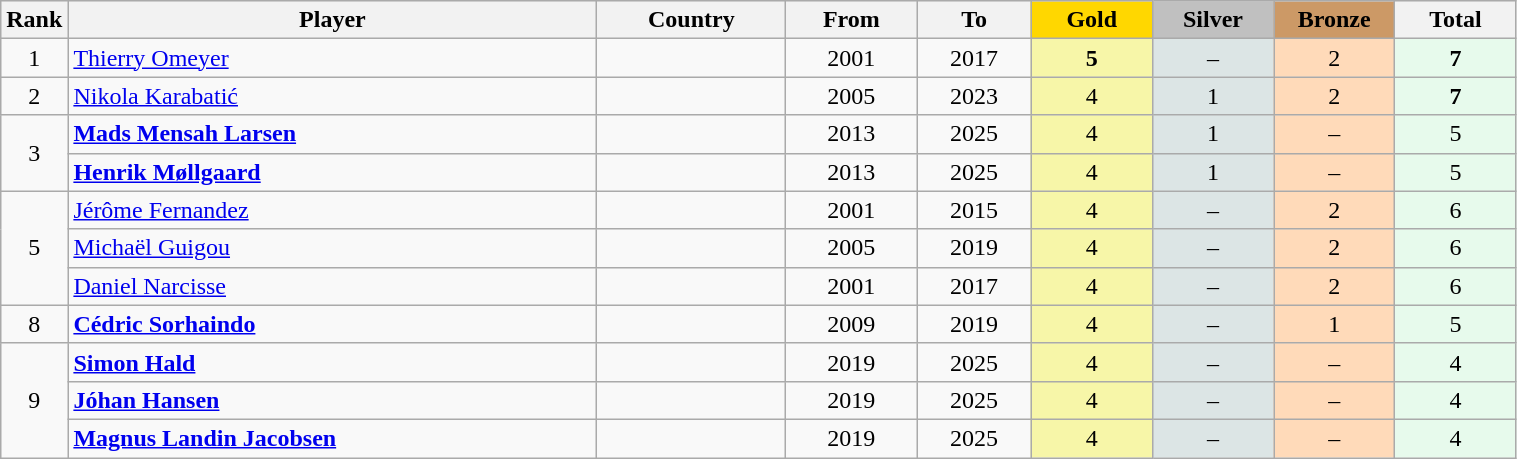<table class="wikitable plainrowheaders" width=80% style="text-align:center;">
<tr style="background-color:#EDEDED;">
<th class="hintergrundfarbe5" style="width:1em">Rank</th>
<th class="hintergrundfarbe5">Player</th>
<th class="hintergrundfarbe5">Country</th>
<th class="hintergrundfarbe5">From</th>
<th class="hintergrundfarbe5">To</th>
<th style="background:    gold; width:8%">Gold</th>
<th style="background:  silver; width:8%">Silver</th>
<th style="background: #CC9966; width:8%">Bronze</th>
<th class="hintergrundfarbe5" style="width:8%">Total</th>
</tr>
<tr>
<td>1</td>
<td align="left"><a href='#'>Thierry Omeyer</a></td>
<td align="left"></td>
<td>2001</td>
<td>2017</td>
<td bgcolor="#F7F6A8"><strong>5</strong></td>
<td bgcolor="#DCE5E5">–</td>
<td bgcolor="#FFDAB9">2</td>
<td bgcolor="#E7FAEC"><strong>7</strong></td>
</tr>
<tr align="center">
<td>2</td>
<td align="left"><a href='#'>Nikola Karabatić</a></td>
<td align="left"></td>
<td>2005</td>
<td>2023</td>
<td bgcolor="#F7F6A8">4</td>
<td bgcolor="#DCE5E5">1</td>
<td bgcolor="#FFDAB9">2</td>
<td bgcolor="#E7FAEC"><strong>7</strong></td>
</tr>
<tr align="center">
<td rowspan="2">3</td>
<td align="left"><strong><a href='#'>Mads Mensah Larsen</a></strong></td>
<td align="left"></td>
<td>2013</td>
<td>2025</td>
<td bgcolor="#F7F6A8">4</td>
<td bgcolor="#DCE5E5">1</td>
<td bgcolor="#FFDAB9">–</td>
<td bgcolor="#E7FAEC">5</td>
</tr>
<tr align="center">
<td align="left"><strong><a href='#'>Henrik Møllgaard</a></strong></td>
<td align="left"></td>
<td>2013</td>
<td>2025</td>
<td bgcolor="#F7F6A8">4</td>
<td bgcolor="#DCE5E5">1</td>
<td bgcolor="#FFDAB9">–</td>
<td bgcolor="#E7FAEC">5</td>
</tr>
<tr align="center">
<td rowspan="3">5</td>
<td align="left"><a href='#'>Jérôme Fernandez</a></td>
<td align="left"></td>
<td>2001</td>
<td>2015</td>
<td bgcolor="#F7F6A8">4</td>
<td bgcolor="#DCE5E5">–</td>
<td bgcolor="#FFDAB9">2</td>
<td bgcolor="#E7FAEC">6</td>
</tr>
<tr align="center">
<td align="left"><a href='#'>Michaël Guigou</a></td>
<td align="left"></td>
<td>2005</td>
<td>2019</td>
<td bgcolor="#F7F6A8">4</td>
<td bgcolor="#DCE5E5">–</td>
<td bgcolor="#FFDAB9">2</td>
<td bgcolor="#E7FAEC">6</td>
</tr>
<tr align="center">
<td align="left"><a href='#'>Daniel Narcisse</a></td>
<td align="left"></td>
<td>2001</td>
<td>2017</td>
<td bgcolor="#F7F6A8">4</td>
<td bgcolor="#DCE5E5">–</td>
<td bgcolor="#FFDAB9">2</td>
<td bgcolor="#E7FAEC">6</td>
</tr>
<tr align="center">
<td>8</td>
<td align="left"><strong><a href='#'>Cédric Sorhaindo</a></strong></td>
<td align="left"></td>
<td>2009</td>
<td>2019</td>
<td bgcolor="#F7F6A8">4</td>
<td bgcolor="#DCE5E5">–</td>
<td bgcolor="#FFDAB9">1</td>
<td bgcolor="#E7FAEC">5</td>
</tr>
<tr align="center">
<td rowspan="3">9</td>
<td align="left"><strong><a href='#'>Simon Hald</a></strong></td>
<td align="left"></td>
<td>2019</td>
<td>2025</td>
<td bgcolor="#F7F6A8">4</td>
<td bgcolor="#DCE5E5">–</td>
<td bgcolor="#FFDAB9">–</td>
<td bgcolor="#E7FAEC">4</td>
</tr>
<tr align="center">
<td align="left"><strong><a href='#'>Jóhan Hansen</a></strong></td>
<td align="left"></td>
<td>2019</td>
<td>2025</td>
<td bgcolor="#F7F6A8">4</td>
<td bgcolor="#DCE5E5">–</td>
<td bgcolor="#FFDAB9">–</td>
<td bgcolor="#E7FAEC">4</td>
</tr>
<tr align="center">
<td align="left"><strong><a href='#'>Magnus Landin Jacobsen</a></strong></td>
<td align="left"></td>
<td>2019</td>
<td>2025</td>
<td bgcolor="#F7F6A8">4</td>
<td bgcolor="#DCE5E5">–</td>
<td bgcolor="#FFDAB9">–</td>
<td bgcolor="#E7FAEC">4</td>
</tr>
</table>
